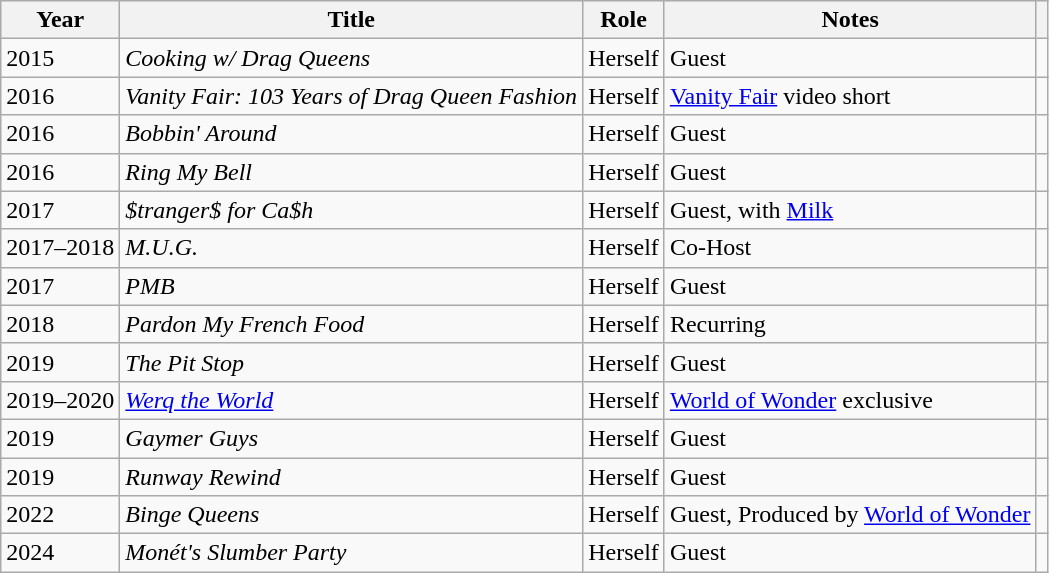<table class="wikitable">
<tr>
<th>Year</th>
<th>Title</th>
<th>Role</th>
<th>Notes</th>
<th></th>
</tr>
<tr>
<td>2015</td>
<td><em>Cooking w/ Drag Queens</em></td>
<td>Herself</td>
<td>Guest</td>
<td style="text-align: center;"></td>
</tr>
<tr>
<td>2016</td>
<td><em>Vanity Fair: 103 Years of Drag Queen Fashion</em></td>
<td>Herself</td>
<td><a href='#'>Vanity Fair</a> video short</td>
<td style="text-align: center;"></td>
</tr>
<tr>
<td>2016</td>
<td><em>Bobbin' Around</em></td>
<td>Herself</td>
<td>Guest</td>
<td style="text-align: center;"></td>
</tr>
<tr>
<td>2016</td>
<td><em>Ring My Bell</em></td>
<td>Herself</td>
<td>Guest</td>
<td style="text-align: center;"></td>
</tr>
<tr>
<td>2017</td>
<td><em>$tranger$ for Ca$h</em></td>
<td>Herself</td>
<td>Guest, with <a href='#'>Milk</a></td>
<td style="text-align: center;"></td>
</tr>
<tr>
<td>2017–2018</td>
<td><em>M.U.G.</em></td>
<td>Herself</td>
<td>Co-Host</td>
<td style="text-align: center;"></td>
</tr>
<tr>
<td>2017</td>
<td><em>PMB</em></td>
<td>Herself</td>
<td>Guest</td>
<td style="text-align: center;"></td>
</tr>
<tr>
<td>2018</td>
<td><em>Pardon My French Food</em></td>
<td>Herself</td>
<td>Recurring</td>
<td style="text-align: center;"></td>
</tr>
<tr>
<td>2019</td>
<td><em>The Pit Stop</em></td>
<td>Herself</td>
<td>Guest</td>
<td style="text-align: center;"></td>
</tr>
<tr>
<td>2019–2020</td>
<td><em><a href='#'>Werq the World</a></em></td>
<td>Herself</td>
<td><a href='#'>World of Wonder</a> exclusive</td>
<td style="text-align: center;"></td>
</tr>
<tr>
<td>2019</td>
<td><em>Gaymer Guys</em></td>
<td>Herself</td>
<td>Guest</td>
<td style="text-align: center;"></td>
</tr>
<tr>
<td>2019</td>
<td><em>Runway Rewind</em></td>
<td>Herself</td>
<td>Guest</td>
<td style="text-align: center;"></td>
</tr>
<tr>
<td>2022</td>
<td><em>Binge Queens</em></td>
<td>Herself</td>
<td>Guest, Produced by <a href='#'>World of Wonder</a></td>
<td></td>
</tr>
<tr>
<td rowspan="4">2024</td>
<td><em>Monét's Slumber Party</em></td>
<td>Herself</td>
<td>Guest</td>
<td style="text-align: center;"></td>
</tr>
</table>
